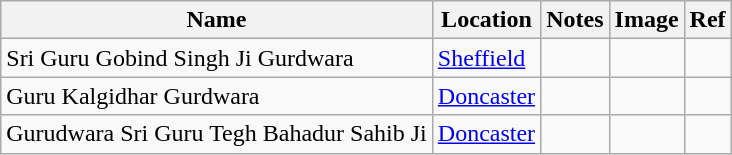<table class="wikitable sortable">
<tr>
<th>Name</th>
<th>Location</th>
<th>Notes</th>
<th>Image</th>
<th>Ref</th>
</tr>
<tr>
<td>Sri Guru Gobind Singh Ji Gurdwara</td>
<td><a href='#'>Sheffield</a></td>
<td></td>
<td></td>
<td></td>
</tr>
<tr>
<td>Guru Kalgidhar Gurdwara</td>
<td><a href='#'>Doncaster</a></td>
<td></td>
<td></td>
<td></td>
</tr>
<tr>
<td>Gurudwara Sri Guru Tegh Bahadur Sahib Ji</td>
<td><a href='#'>Doncaster</a></td>
<td></td>
<td></td>
<td></td>
</tr>
</table>
